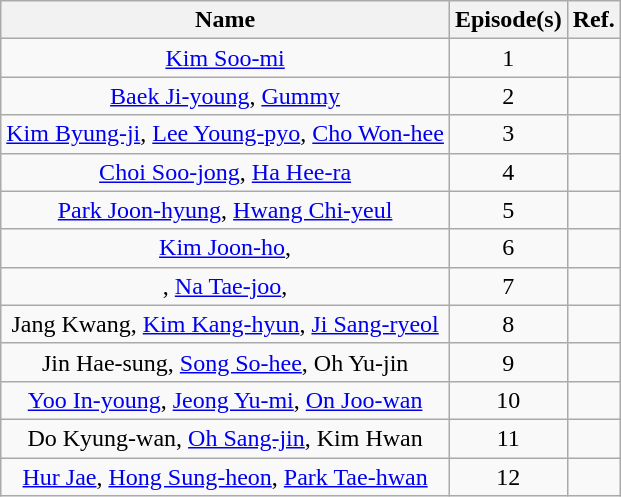<table class="wikitable" style="text-align:center">
<tr>
<th>Name</th>
<th>Episode(s)</th>
<th>Ref.</th>
</tr>
<tr>
<td><a href='#'>Kim Soo-mi</a></td>
<td>1</td>
<td></td>
</tr>
<tr>
<td><a href='#'>Baek Ji-young</a>, <a href='#'>Gummy</a></td>
<td>2</td>
<td></td>
</tr>
<tr>
<td><a href='#'>Kim Byung-ji</a>, <a href='#'>Lee Young-pyo</a>, <a href='#'>Cho Won-hee</a></td>
<td>3</td>
<td></td>
</tr>
<tr>
<td><a href='#'>Choi Soo-jong</a>, <a href='#'>Ha Hee-ra</a></td>
<td>4</td>
<td></td>
</tr>
<tr>
<td><a href='#'>Park Joon-hyung</a>, <a href='#'>Hwang Chi-yeul</a></td>
<td>5</td>
<td></td>
</tr>
<tr>
<td><a href='#'>Kim Joon-ho</a>, </td>
<td>6</td>
<td></td>
</tr>
<tr>
<td>, <a href='#'>Na Tae-joo</a>, </td>
<td>7</td>
<td></td>
</tr>
<tr>
<td>Jang Kwang,  <a href='#'>Kim Kang-hyun</a>, <a href='#'>Ji Sang-ryeol</a></td>
<td>8</td>
<td></td>
</tr>
<tr>
<td>Jin Hae-sung,  <a href='#'>Song So-hee</a>, Oh Yu-jin</td>
<td>9</td>
<td></td>
</tr>
<tr>
<td><a href='#'>Yoo In-young</a>,  <a href='#'>Jeong Yu-mi</a>, <a href='#'>On Joo-wan</a></td>
<td>10</td>
<td></td>
</tr>
<tr>
<td>Do Kyung-wan,  <a href='#'>Oh Sang-jin</a>, Kim Hwan</td>
<td>11</td>
<td></td>
</tr>
<tr>
<td><a href='#'>Hur Jae</a>,  <a href='#'>Hong Sung-heon</a>, <a href='#'>Park Tae-hwan</a></td>
<td>12</td>
<td></td>
</tr>
</table>
